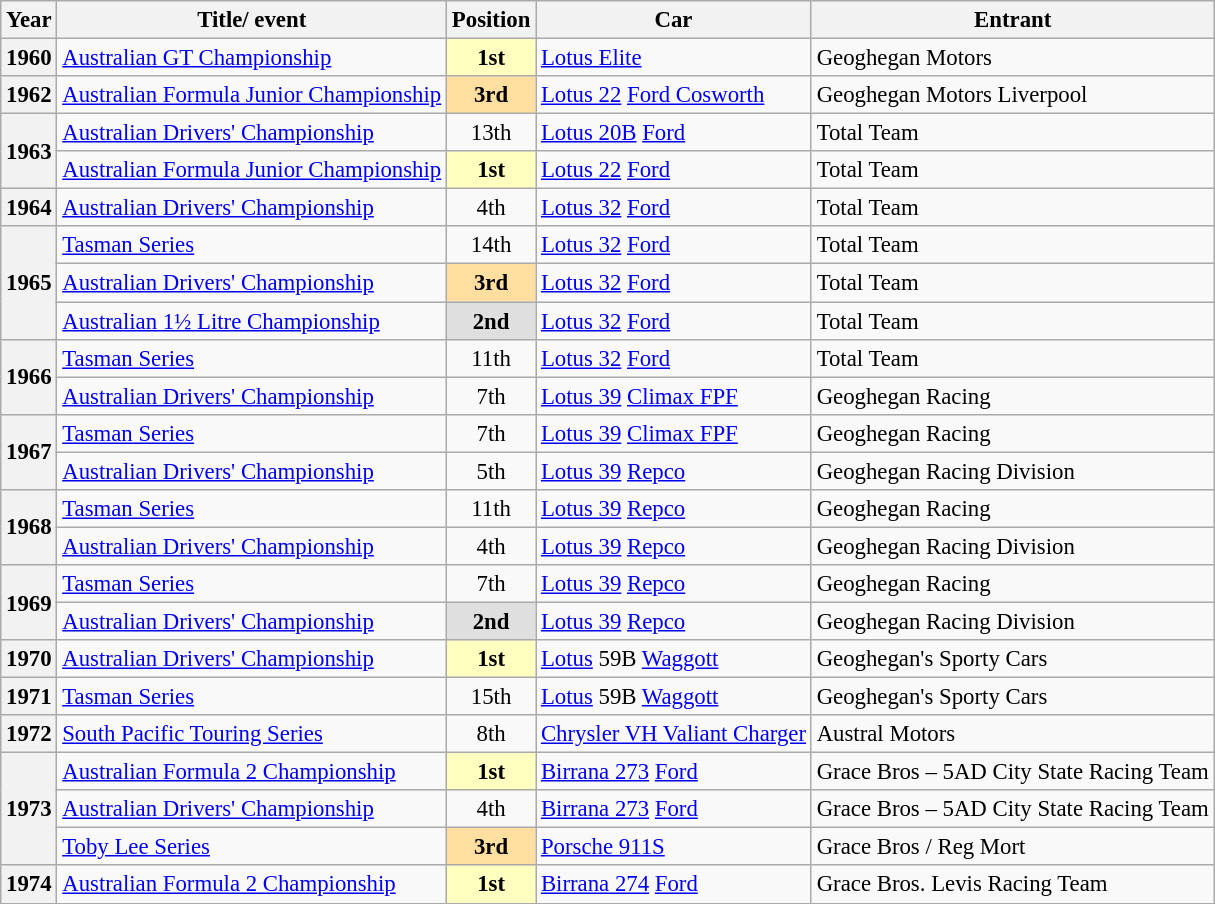<table class="wikitable" style="font-size: 95%;">
<tr>
<th>Year</th>
<th>Title/ event</th>
<th>Position</th>
<th>Car</th>
<th>Entrant</th>
</tr>
<tr>
<th>1960</th>
<td><a href='#'>Australian GT Championship</a></td>
<td align="center" style="background:#ffffbf;"><strong>1st</strong></td>
<td><a href='#'>Lotus Elite</a></td>
<td>Geoghegan Motors</td>
</tr>
<tr>
<th>1962</th>
<td><a href='#'>Australian Formula Junior Championship</a></td>
<td align="center" style="background:#ffdf9f;"><strong>3rd</strong></td>
<td><a href='#'>Lotus 22</a> <a href='#'>Ford Cosworth</a></td>
<td>Geoghegan Motors Liverpool</td>
</tr>
<tr>
<th rowspan=2>1963</th>
<td><a href='#'>Australian Drivers' Championship</a></td>
<td align="center">13th</td>
<td><a href='#'>Lotus 20B</a> <a href='#'>Ford</a></td>
<td>Total Team</td>
</tr>
<tr>
<td><a href='#'>Australian Formula Junior Championship</a></td>
<td align="center" style="background:#ffffbf;"><strong>1st</strong></td>
<td><a href='#'>Lotus 22</a> <a href='#'>Ford</a></td>
<td>Total Team</td>
</tr>
<tr>
<th>1964</th>
<td><a href='#'>Australian Drivers' Championship</a></td>
<td align="center">4th</td>
<td><a href='#'>Lotus 32</a> <a href='#'>Ford</a></td>
<td>Total Team</td>
</tr>
<tr>
<th rowspan=3>1965</th>
<td><a href='#'>Tasman Series</a></td>
<td align="center">14th</td>
<td><a href='#'>Lotus 32</a> <a href='#'>Ford</a></td>
<td>Total Team</td>
</tr>
<tr>
<td><a href='#'>Australian Drivers' Championship</a></td>
<td align="center" style="background:#ffdf9f;"><strong>3rd</strong></td>
<td><a href='#'>Lotus 32</a> <a href='#'>Ford</a></td>
<td>Total Team</td>
</tr>
<tr>
<td><a href='#'>Australian 1½ Litre Championship</a></td>
<td align="center" style="background:#dfdfdf;"><strong>2nd</strong></td>
<td><a href='#'>Lotus 32</a> <a href='#'>Ford</a></td>
<td>Total Team</td>
</tr>
<tr>
<th rowspan=2>1966</th>
<td><a href='#'>Tasman Series</a></td>
<td align="center">11th</td>
<td><a href='#'>Lotus 32</a> <a href='#'>Ford</a></td>
<td>Total Team</td>
</tr>
<tr>
<td><a href='#'>Australian Drivers' Championship</a></td>
<td align="center">7th</td>
<td><a href='#'>Lotus 39</a> <a href='#'>Climax FPF</a></td>
<td>Geoghegan Racing</td>
</tr>
<tr>
<th rowspan=2>1967</th>
<td><a href='#'>Tasman Series</a></td>
<td align="center">7th</td>
<td><a href='#'>Lotus 39</a> <a href='#'>Climax FPF</a></td>
<td>Geoghegan Racing</td>
</tr>
<tr>
<td><a href='#'>Australian Drivers' Championship</a></td>
<td align="center">5th</td>
<td><a href='#'>Lotus 39</a> <a href='#'>Repco</a></td>
<td>Geoghegan Racing Division</td>
</tr>
<tr>
<th rowspan=2>1968</th>
<td><a href='#'>Tasman Series</a></td>
<td align="center">11th</td>
<td><a href='#'>Lotus 39</a> <a href='#'>Repco</a></td>
<td>Geoghegan Racing</td>
</tr>
<tr>
<td><a href='#'>Australian Drivers' Championship</a></td>
<td align="center">4th</td>
<td><a href='#'>Lotus 39</a> <a href='#'>Repco</a></td>
<td>Geoghegan Racing Division</td>
</tr>
<tr>
<th rowspan=2>1969</th>
<td><a href='#'>Tasman Series</a></td>
<td align="center">7th</td>
<td><a href='#'>Lotus 39</a> <a href='#'>Repco</a></td>
<td>Geoghegan Racing</td>
</tr>
<tr>
<td><a href='#'>Australian Drivers' Championship</a></td>
<td align="center" style="background:#dfdfdf;"><strong>2nd</strong></td>
<td><a href='#'>Lotus 39</a> <a href='#'>Repco</a></td>
<td>Geoghegan Racing Division</td>
</tr>
<tr>
<th>1970</th>
<td><a href='#'>Australian Drivers' Championship</a></td>
<td align="center" style="background:#ffffbf;"><strong>1st</strong></td>
<td><a href='#'>Lotus</a> 59B <a href='#'>Waggott</a></td>
<td>Geoghegan's Sporty Cars</td>
</tr>
<tr>
<th>1971</th>
<td><a href='#'>Tasman Series</a></td>
<td align="center">15th</td>
<td><a href='#'>Lotus</a> 59B <a href='#'>Waggott</a></td>
<td>Geoghegan's Sporty Cars</td>
</tr>
<tr>
<th>1972</th>
<td><a href='#'>South Pacific Touring Series</a></td>
<td align="center">8th</td>
<td><a href='#'>Chrysler VH Valiant Charger</a></td>
<td>Austral Motors</td>
</tr>
<tr>
<th rowspan=3>1973</th>
<td><a href='#'>Australian Formula 2 Championship</a></td>
<td align="center" style="background:#ffffbf;"><strong>1st</strong></td>
<td><a href='#'>Birrana 273</a> <a href='#'>Ford</a></td>
<td>Grace Bros – 5AD City State Racing Team</td>
</tr>
<tr>
<td><a href='#'>Australian Drivers' Championship</a></td>
<td align="center">4th</td>
<td><a href='#'>Birrana 273</a> <a href='#'>Ford</a></td>
<td>Grace Bros – 5AD City State Racing Team</td>
</tr>
<tr>
<td><a href='#'>Toby Lee Series</a></td>
<td align="center" style="background:#ffdf9f;"><strong>3rd</strong></td>
<td><a href='#'>Porsche 911S</a></td>
<td>Grace Bros / Reg Mort</td>
</tr>
<tr>
<th>1974</th>
<td><a href='#'>Australian Formula 2 Championship</a></td>
<td align="center" style="background:#ffffbf;"><strong>1st</strong></td>
<td><a href='#'>Birrana 274</a> <a href='#'>Ford</a></td>
<td>Grace Bros. Levis Racing Team</td>
</tr>
<tr>
</tr>
</table>
